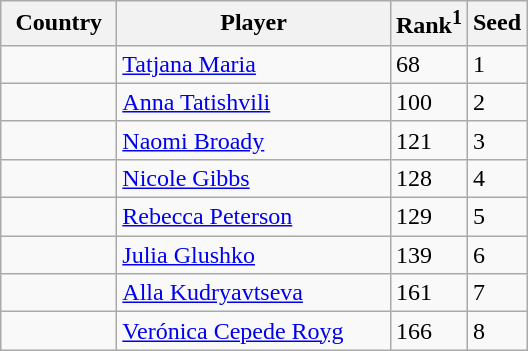<table class="sortable wikitable">
<tr>
<th width="70">Country</th>
<th width="175">Player</th>
<th>Rank<sup>1</sup></th>
<th>Seed</th>
</tr>
<tr>
<td></td>
<td><a href='#'>Tatjana Maria</a></td>
<td>68</td>
<td>1</td>
</tr>
<tr>
<td></td>
<td><a href='#'>Anna Tatishvili</a></td>
<td>100</td>
<td>2</td>
</tr>
<tr>
<td></td>
<td><a href='#'>Naomi Broady</a></td>
<td>121</td>
<td>3</td>
</tr>
<tr>
<td></td>
<td><a href='#'>Nicole Gibbs</a></td>
<td>128</td>
<td>4</td>
</tr>
<tr>
<td></td>
<td><a href='#'>Rebecca Peterson</a></td>
<td>129</td>
<td>5</td>
</tr>
<tr>
<td></td>
<td><a href='#'>Julia Glushko</a></td>
<td>139</td>
<td>6</td>
</tr>
<tr>
<td></td>
<td><a href='#'>Alla Kudryavtseva</a></td>
<td>161</td>
<td>7</td>
</tr>
<tr>
<td></td>
<td><a href='#'>Verónica Cepede Royg</a></td>
<td>166</td>
<td>8</td>
</tr>
</table>
